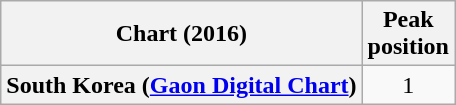<table class="wikitable plainrowheaders" style="text-align:center;">
<tr>
<th>Chart (2016)</th>
<th>Peak<br>position</th>
</tr>
<tr>
<th scope="row">South Korea (<a href='#'>Gaon Digital Chart</a>)</th>
<td>1</td>
</tr>
</table>
